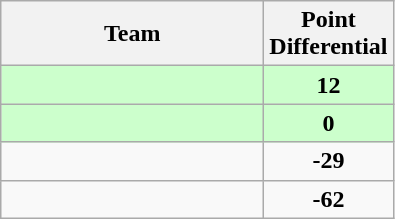<table class="wikitable" style="text-align:center;">
<tr>
<th style="width:10.5em;">Team</th>
<th style="width:1.5em;">Point Differential</th>
</tr>
<tr bgcolor=#cfc>
<td align="left"></td>
<td><strong>12</strong></td>
</tr>
<tr bgcolor="#cfc">
<td align="left"></td>
<td><strong>0</strong></td>
</tr>
<tr>
<td align="left"></td>
<td><strong>-29</strong></td>
</tr>
<tr>
<td align="left"></td>
<td><strong>-62</strong></td>
</tr>
</table>
